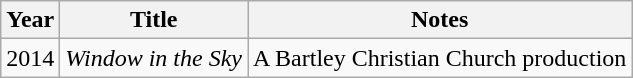<table class="wikitable sortable">
<tr>
<th>Year</th>
<th>Title</th>
<th class="unsortable">Notes</th>
</tr>
<tr>
<td>2014</td>
<td><em>Window in the Sky</em></td>
<td>A Bartley Christian Church production</td>
</tr>
</table>
